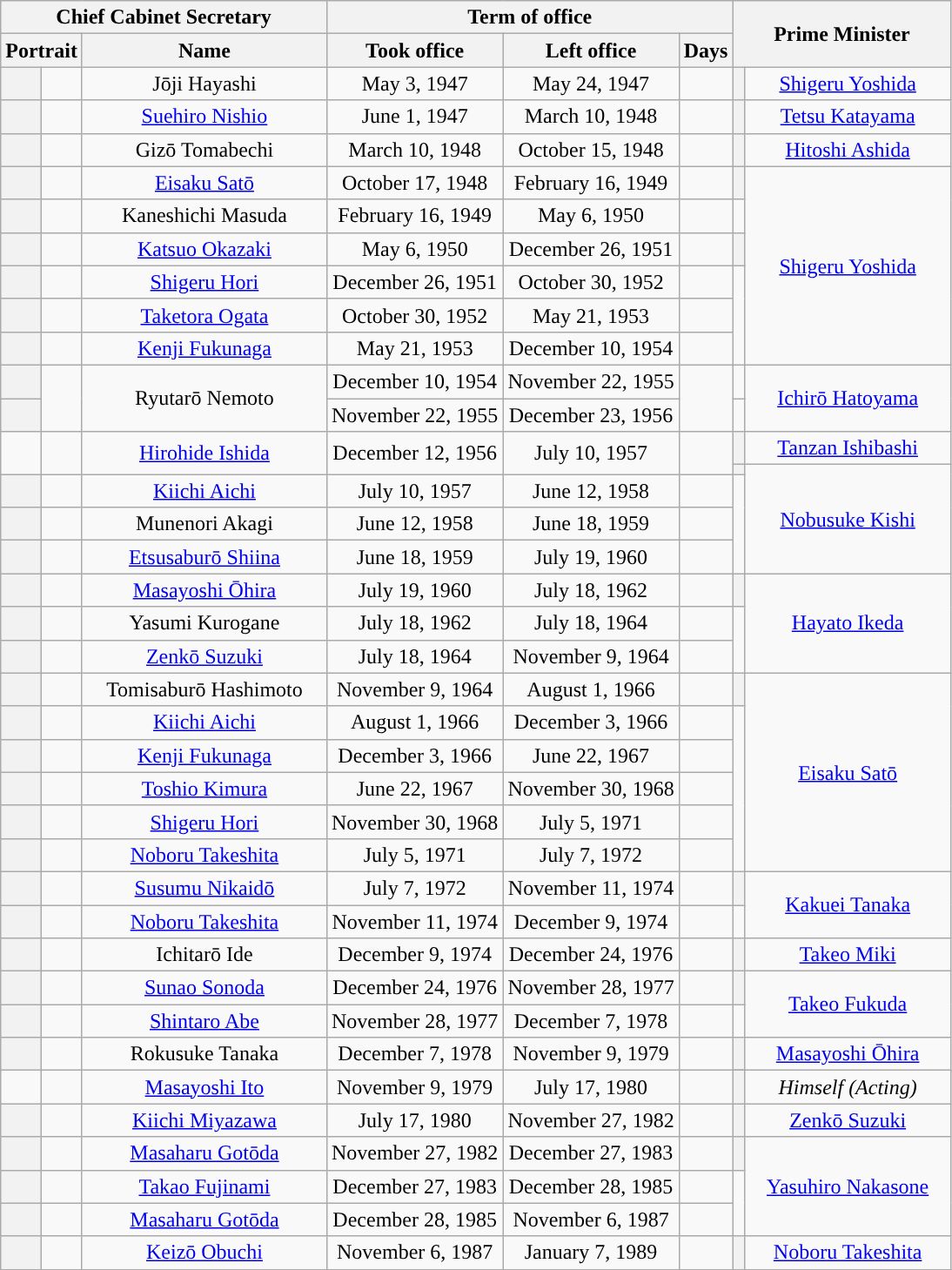<table class="wikitable"  style="text-align:center">
<tr>
<th colspan=3>Chief Cabinet Secretary</th>
<th colspan=3>Term of office</th>
<th style="width:160px;" rowspan=2 colspan=2>Prime Minister</th>
</tr>
<tr>
<th colspan=2>Portrait</th>
<th width="180">Name</th>
<th>Took office</th>
<th>Left office</th>
<th>Days</th>
</tr>
<tr>
<th style="background-color: "></th>
<td></td>
<td>Jōji Hayashi</td>
<td>May 3, 1947</td>
<td>May 24, 1947</td>
<td></td>
<th style="background-color: "></th>
<td><a href='#'>Shigeru Yoshida</a></td>
</tr>
<tr>
<th style="background-color: "></th>
<td></td>
<td><a href='#'>Suehiro Nishio</a></td>
<td>June 1, 1947</td>
<td>March 10, 1948</td>
<td></td>
<th style="background-color: "></th>
<td><a href='#'>Tetsu Katayama</a></td>
</tr>
<tr>
<th style="background-color: "></th>
<td></td>
<td>Gizō Tomabechi</td>
<td>March 10, 1948</td>
<td>October 15, 1948</td>
<td></td>
<th style="background-color: "></th>
<td><a href='#'>Hitoshi Ashida</a></td>
</tr>
<tr>
<th style="background-color: "></th>
<td></td>
<td><a href='#'>Eisaku Satō</a></td>
<td>October 17, 1948</td>
<td>February 16, 1949</td>
<td></td>
<th style="background-color: "></th>
<td rowspan=6><a href='#'>Shigeru Yoshida</a></td>
</tr>
<tr>
<th style="background-color: "></th>
<td></td>
<td>Kaneshichi Masuda</td>
<td>February 16, 1949</td>
<td>May 6, 1950</td>
<td></td>
</tr>
<tr>
<th style="background-color: "></th>
<td></td>
<td><a href='#'>Katsuo Okazaki</a></td>
<td>May 6, 1950</td>
<td>December 26, 1951</td>
<td></td>
<th style="background-color: "></th>
</tr>
<tr>
<th style="background-color: "></th>
<td></td>
<td><a href='#'>Shigeru Hori</a></td>
<td>December 26, 1951</td>
<td>October 30, 1952</td>
<td></td>
</tr>
<tr>
<th style="background-color: "></th>
<td></td>
<td><a href='#'>Taketora Ogata</a></td>
<td>October 30, 1952</td>
<td>May 21, 1953</td>
<td></td>
</tr>
<tr>
<th style="background-color: "></th>
<td></td>
<td><a href='#'>Kenji Fukunaga</a></td>
<td>May 21, 1953</td>
<td>December 10, 1954</td>
<td></td>
</tr>
<tr>
<th style="background-color: "></th>
<td rowspan=2></td>
<td rowspan=2>Ryutarō Nemoto</td>
<td>December 10, 1954</td>
<td>November 22, 1955</td>
<td rowspan=2></td>
<td style="background-color: "></td>
<td rowspan=2><a href='#'>Ichirō Hatoyama</a></td>
</tr>
<tr>
<th style="background-color: "></th>
<td>November 22, 1955</td>
<td>December 23, 1956</td>
<td style="background-color: "></td>
</tr>
<tr>
<td rowspan=2 style="background-color: "></td>
<td rowspan=2></td>
<td rowspan=2><a href='#'>Hirohide Ishida</a></td>
<td rowspan=2>December 12, 1956</td>
<td rowspan=2>July 10, 1957</td>
<td rowspan=2></td>
<th style="background-color: "></th>
<td><a href='#'>Tanzan Ishibashi</a></td>
</tr>
<tr>
<th style="background-color: "></th>
<td rowspan=4><a href='#'>Nobusuke Kishi</a></td>
</tr>
<tr>
<th style="background-color: "></th>
<td></td>
<td><a href='#'>Kiichi Aichi</a></td>
<td>July 10, 1957</td>
<td>June 12, 1958</td>
<td></td>
</tr>
<tr>
<th style="background-color: "></th>
<td></td>
<td>Munenori Akagi</td>
<td>June 12, 1958</td>
<td>June 18, 1959</td>
<td></td>
</tr>
<tr>
<th style="background-color: "></th>
<td></td>
<td><a href='#'>Etsusaburō Shiina</a></td>
<td>June 18, 1959</td>
<td>July 19, 1960</td>
<td></td>
</tr>
<tr>
<th style="background-color: "></th>
<td></td>
<td><a href='#'>Masayoshi Ōhira</a></td>
<td>July 19, 1960</td>
<td>July 18, 1962</td>
<td></td>
<th style="background-color: "></th>
<td rowspan=3><a href='#'>Hayato Ikeda</a></td>
</tr>
<tr>
<th style="background-color: "></th>
<td></td>
<td>Yasumi Kurogane</td>
<td>July 18, 1962</td>
<td>July 18, 1964</td>
<td></td>
</tr>
<tr>
<th style="background-color: "></th>
<td></td>
<td><a href='#'>Zenkō Suzuki</a></td>
<td>July 18, 1964</td>
<td>November 9, 1964</td>
<td></td>
</tr>
<tr>
<th style="background-color: "></th>
<td></td>
<td>Tomisaburō Hashimoto</td>
<td>November 9, 1964</td>
<td>August 1, 1966</td>
<td></td>
<th style="background-color: "></th>
<td rowspan=6><a href='#'>Eisaku Satō</a></td>
</tr>
<tr>
<th style="background-color: "></th>
<td></td>
<td><a href='#'>Kiichi Aichi</a></td>
<td>August 1, 1966</td>
<td>December 3, 1966</td>
<td></td>
</tr>
<tr>
<th style="background-color: "></th>
<td></td>
<td><a href='#'>Kenji Fukunaga</a></td>
<td>December 3, 1966</td>
<td>June 22, 1967</td>
<td></td>
</tr>
<tr>
<th style="background-color: "></th>
<td></td>
<td><a href='#'>Toshio Kimura</a></td>
<td>June 22, 1967</td>
<td>November 30, 1968</td>
<td></td>
</tr>
<tr>
<th style="background-color: "></th>
<td></td>
<td><a href='#'>Shigeru Hori</a></td>
<td>November 30, 1968</td>
<td>July 5, 1971</td>
<td></td>
</tr>
<tr>
<th style="background-color: "></th>
<td></td>
<td><a href='#'>Noboru Takeshita</a></td>
<td>July 5, 1971</td>
<td>July 7, 1972</td>
<td></td>
</tr>
<tr>
<th style="background-color: "></th>
<td></td>
<td><a href='#'>Susumu Nikaidō</a></td>
<td>July 7, 1972</td>
<td>November 11, 1974</td>
<td></td>
<th style="background-color: "></th>
<td rowspan=2><a href='#'>Kakuei Tanaka</a></td>
</tr>
<tr>
<th style="background-color: "></th>
<td></td>
<td><a href='#'>Noboru Takeshita</a></td>
<td>November 11, 1974</td>
<td>December 9, 1974</td>
<td></td>
</tr>
<tr>
<th style="background-color: "></th>
<td></td>
<td>Ichitarō Ide</td>
<td>December 9, 1974</td>
<td>December 24, 1976</td>
<td></td>
<th style="background-color: "></th>
<td><a href='#'>Takeo Miki</a></td>
</tr>
<tr>
<th style="background-color: "></th>
<td></td>
<td><a href='#'>Sunao Sonoda</a></td>
<td>December 24, 1976</td>
<td>November 28, 1977</td>
<td></td>
<th style="background-color: "></th>
<td rowspan=2><a href='#'>Takeo Fukuda</a></td>
</tr>
<tr>
<th style="background-color: "></th>
<td></td>
<td><a href='#'>Shintaro Abe</a></td>
<td>November 28, 1977</td>
<td>December 7, 1978</td>
<td></td>
</tr>
<tr>
<th style="background-color: "></th>
<td></td>
<td>Rokusuke Tanaka</td>
<td>December 7, 1978</td>
<td>November 9, 1979</td>
<td></td>
<th style="background-color: "></th>
<td rowspan=2><a href='#'>Masayoshi Ōhira</a></td>
</tr>
<tr>
<td rowspan=2 style="background-color:  "></td>
<td rowspan=2></td>
<td rowspan=2><a href='#'>Masayoshi Ito</a></td>
<td rowspan=2>November 9, 1979</td>
<td rowspan=2>July 17, 1980</td>
<td rowspan=2></td>
</tr>
<tr>
<th style="background-color: "></th>
<td><em>Himself (Acting)</em></td>
</tr>
<tr>
<th style="background-color: "></th>
<td></td>
<td><a href='#'>Kiichi Miyazawa</a></td>
<td>July 17, 1980</td>
<td>November 27, 1982</td>
<td></td>
<th style="background-color: "></th>
<td><a href='#'>Zenkō Suzuki</a></td>
</tr>
<tr>
<th style="background-color: "></th>
<td></td>
<td><a href='#'>Masaharu Gotōda</a></td>
<td>November 27, 1982</td>
<td>December 27, 1983</td>
<td></td>
<th style="background-color: "></th>
<td rowspan=3><a href='#'>Yasuhiro Nakasone</a></td>
</tr>
<tr>
<th style="background-color: "></th>
<td></td>
<td><a href='#'>Takao Fujinami</a></td>
<td>December 27, 1983</td>
<td>December 28, 1985</td>
<td></td>
</tr>
<tr>
<th style="background-color: "></th>
<td></td>
<td><a href='#'>Masaharu Gotōda</a></td>
<td>December 28, 1985</td>
<td>November 6, 1987</td>
<td></td>
</tr>
<tr>
<th style="background-color: "></th>
<td></td>
<td><a href='#'>Keizō Obuchi</a></td>
<td>November 6, 1987</td>
<td>January 7, 1989</td>
<td></td>
<th style="background-color: "></th>
<td><a href='#'>Noboru Takeshita</a></td>
</tr>
<tr>
</tr>
</table>
